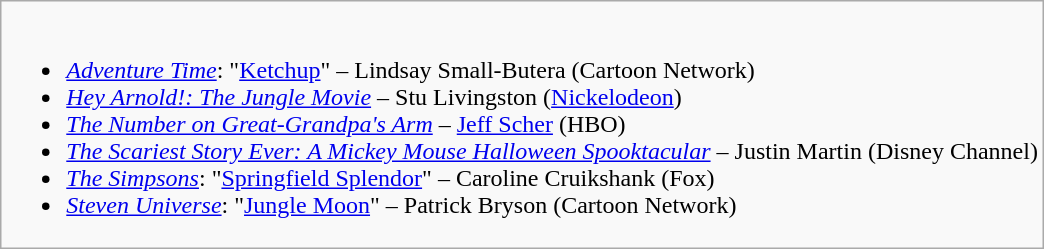<table class="wikitable">
<tr>
<td style="vertical-align:top;"><br><ul><li><em><a href='#'>Adventure Time</a></em>: "<a href='#'>Ketchup</a>" – Lindsay Small-Butera (Cartoon Network)</li><li><em><a href='#'>Hey Arnold!: The Jungle Movie</a></em> – Stu Livingston (<a href='#'>Nickelodeon</a>)</li><li><em><a href='#'>The Number on Great-Grandpa's Arm</a></em> – <a href='#'>Jeff Scher</a> (HBO)</li><li><em><a href='#'>The Scariest Story Ever: A Mickey Mouse Halloween Spooktacular</a></em> – Justin Martin (Disney Channel)</li><li><em><a href='#'>The Simpsons</a></em>: "<a href='#'>Springfield Splendor</a>" – Caroline Cruikshank (Fox)</li><li><em><a href='#'>Steven Universe</a></em>: "<a href='#'>Jungle Moon</a>" – Patrick Bryson (Cartoon Network)</li></ul></td>
</tr>
</table>
